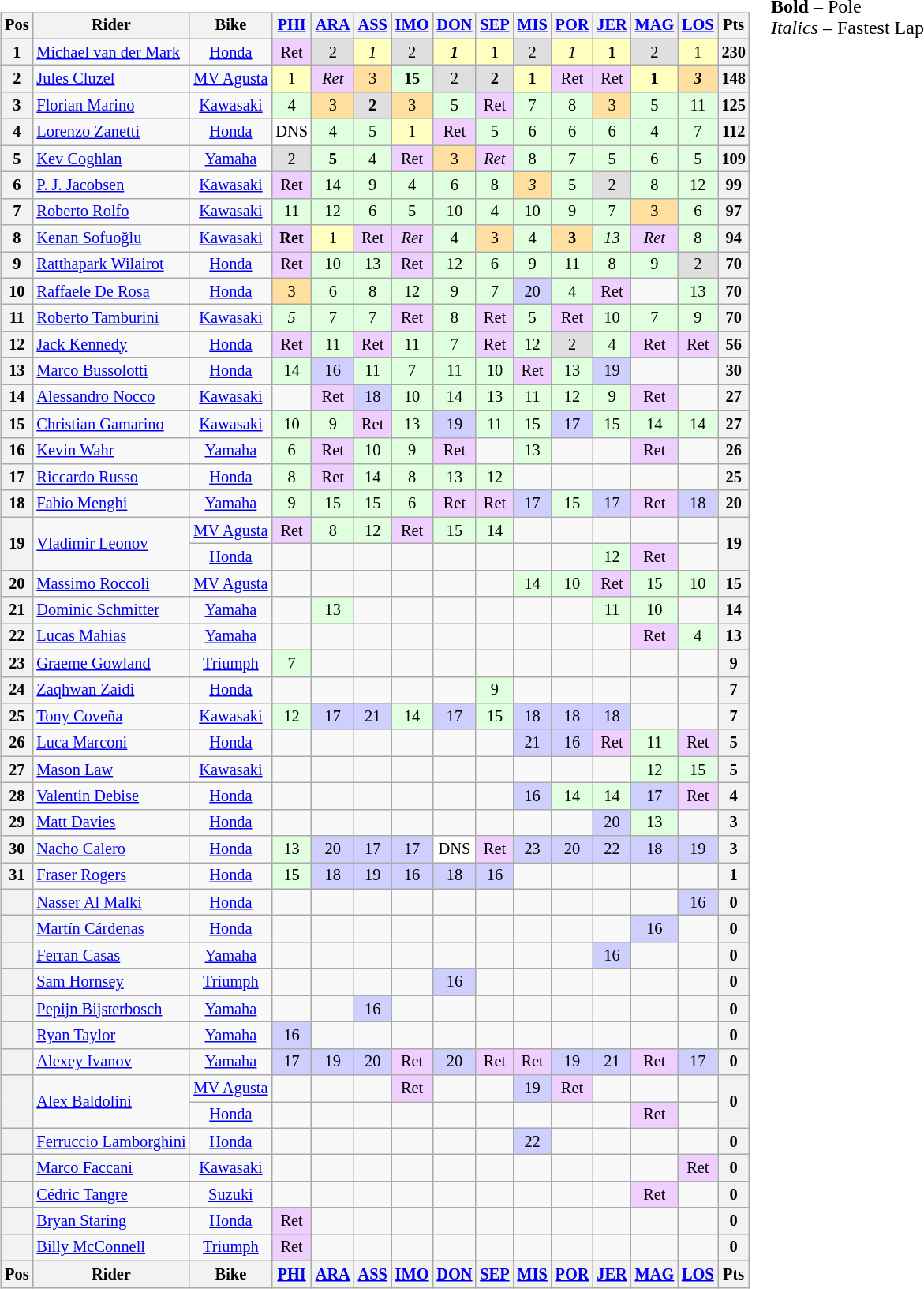<table>
<tr>
<td><br><table class="wikitable" style="font-size: 85%; text-align: center">
<tr valign="top">
<th valign="middle">Pos</th>
<th valign="middle">Rider</th>
<th valign="middle">Bike</th>
<th><a href='#'>PHI</a><br></th>
<th><a href='#'>ARA</a><br></th>
<th><a href='#'>ASS</a><br></th>
<th><a href='#'>IMO</a><br></th>
<th><a href='#'>DON</a><br></th>
<th><a href='#'>SEP</a><br></th>
<th><a href='#'>MIS</a><br></th>
<th><a href='#'>POR</a><br></th>
<th><a href='#'>JER</a><br></th>
<th><a href='#'>MAG</a><br></th>
<th><a href='#'>LOS</a><br></th>
<th valign="middle">Pts</th>
</tr>
<tr>
<th>1</th>
<td align="left"> <a href='#'>Michael van der Mark</a></td>
<td><a href='#'>Honda</a></td>
<td style="background:#efcfff;">Ret</td>
<td style="background:#dfdfdf;">2</td>
<td style="background:#ffffbf;"><em>1</em></td>
<td style="background:#dfdfdf;">2</td>
<td style="background:#ffffbf;"><strong><em>1</em></strong></td>
<td style="background:#ffffbf;">1</td>
<td style="background:#dfdfdf;">2</td>
<td style="background:#ffffbf;"><em>1</em></td>
<td style="background:#ffffbf;"><strong>1</strong></td>
<td style="background:#dfdfdf;">2</td>
<td style="background:#ffffbf;">1</td>
<th>230</th>
</tr>
<tr>
<th>2</th>
<td align="left"> <a href='#'>Jules Cluzel</a></td>
<td><a href='#'>MV Agusta</a></td>
<td style="background:#ffffbf;">1</td>
<td style="background:#efcfff;"><em>Ret</em></td>
<td style="background:#ffdf9f;">3</td>
<td style="background:#dfffdf;"><strong>15</strong></td>
<td style="background:#dfdfdf;">2</td>
<td style="background:#dfdfdf;"><strong>2</strong></td>
<td style="background:#ffffbf;"><strong>1</strong></td>
<td style="background:#efcfff;">Ret</td>
<td style="background:#efcfff;">Ret</td>
<td style="background:#ffffbf;"><strong>1</strong></td>
<td style="background:#ffdf9f;"><strong><em>3</em></strong></td>
<th>148</th>
</tr>
<tr>
<th>3</th>
<td align="left"> <a href='#'>Florian Marino</a></td>
<td><a href='#'>Kawasaki</a></td>
<td style="background:#dfffdf;">4</td>
<td style="background:#ffdf9f;">3</td>
<td style="background:#dfdfdf;"><strong>2</strong></td>
<td style="background:#ffdf9f;">3</td>
<td style="background:#dfffdf;">5</td>
<td style="background:#efcfff;">Ret</td>
<td style="background:#dfffdf;">7</td>
<td style="background:#dfffdf;">8</td>
<td style="background:#ffdf9f;">3</td>
<td style="background:#dfffdf;">5</td>
<td style="background:#dfffdf;">11</td>
<th>125</th>
</tr>
<tr>
<th>4</th>
<td align="left"> <a href='#'>Lorenzo Zanetti</a></td>
<td><a href='#'>Honda</a></td>
<td style="background:#ffffff;">DNS</td>
<td style="background:#dfffdf;">4</td>
<td style="background:#dfffdf;">5</td>
<td style="background:#ffffbf;">1</td>
<td style="background:#efcfff;">Ret</td>
<td style="background:#dfffdf;">5</td>
<td style="background:#dfffdf;">6</td>
<td style="background:#dfffdf;">6</td>
<td style="background:#dfffdf;">6</td>
<td style="background:#dfffdf;">4</td>
<td style="background:#dfffdf;">7</td>
<th>112</th>
</tr>
<tr>
<th>5</th>
<td align="left"> <a href='#'>Kev Coghlan</a></td>
<td><a href='#'>Yamaha</a></td>
<td style="background:#dfdfdf;">2</td>
<td style="background:#dfffdf;"><strong>5</strong></td>
<td style="background:#dfffdf;">4</td>
<td style="background:#efcfff;">Ret</td>
<td style="background:#ffdf9f;">3</td>
<td style="background:#efcfff;"><em>Ret</em></td>
<td style="background:#dfffdf;">8</td>
<td style="background:#dfffdf;">7</td>
<td style="background:#dfffdf;">5</td>
<td style="background:#dfffdf;">6</td>
<td style="background:#dfffdf;">5</td>
<th>109</th>
</tr>
<tr>
<th>6</th>
<td align="left"> <a href='#'>P. J. Jacobsen</a></td>
<td><a href='#'>Kawasaki</a></td>
<td style="background:#efcfff;">Ret</td>
<td style="background:#dfffdf;">14</td>
<td style="background:#dfffdf;">9</td>
<td style="background:#dfffdf;">4</td>
<td style="background:#dfffdf;">6</td>
<td style="background:#dfffdf;">8</td>
<td style="background:#ffdf9f;"><em>3</em></td>
<td style="background:#dfffdf;">5</td>
<td style="background:#dfdfdf;">2</td>
<td style="background:#dfffdf;">8</td>
<td style="background:#dfffdf;">12</td>
<th>99</th>
</tr>
<tr>
<th>7</th>
<td align="left"> <a href='#'>Roberto Rolfo</a></td>
<td><a href='#'>Kawasaki</a></td>
<td style="background:#dfffdf;">11</td>
<td style="background:#dfffdf;">12</td>
<td style="background:#dfffdf;">6</td>
<td style="background:#dfffdf;">5</td>
<td style="background:#dfffdf;">10</td>
<td style="background:#dfffdf;">4</td>
<td style="background:#dfffdf;">10</td>
<td style="background:#dfffdf;">9</td>
<td style="background:#dfffdf;">7</td>
<td style="background:#ffdf9f;">3</td>
<td style="background:#dfffdf;">6</td>
<th>97</th>
</tr>
<tr>
<th>8</th>
<td align="left"> <a href='#'>Kenan Sofuoğlu</a></td>
<td><a href='#'>Kawasaki</a></td>
<td style="background:#efcfff;"><strong>Ret</strong></td>
<td style="background:#ffffbf;">1</td>
<td style="background:#efcfff;">Ret</td>
<td style="background:#efcfff;"><em>Ret</em></td>
<td style="background:#dfffdf;">4</td>
<td style="background:#ffdf9f;">3</td>
<td style="background:#dfffdf;">4</td>
<td style="background:#ffdf9f;"><strong>3</strong></td>
<td style="background:#dfffdf;"><em>13</em></td>
<td style="background:#efcfff;"><em>Ret</em></td>
<td style="background:#dfffdf;">8</td>
<th>94</th>
</tr>
<tr>
<th>9</th>
<td align="left"> <a href='#'>Ratthapark Wilairot</a></td>
<td><a href='#'>Honda</a></td>
<td style="background:#efcfff;">Ret</td>
<td style="background:#dfffdf;">10</td>
<td style="background:#dfffdf;">13</td>
<td style="background:#efcfff;">Ret</td>
<td style="background:#dfffdf;">12</td>
<td style="background:#dfffdf;">6</td>
<td style="background:#dfffdf;">9</td>
<td style="background:#dfffdf;">11</td>
<td style="background:#dfffdf;">8</td>
<td style="background:#dfffdf;">9</td>
<td style="background:#dfdfdf;">2</td>
<th>70</th>
</tr>
<tr>
<th>10</th>
<td align="left"> <a href='#'>Raffaele De Rosa</a></td>
<td><a href='#'>Honda</a></td>
<td style="background:#ffdf9f;">3</td>
<td style="background:#dfffdf;">6</td>
<td style="background:#dfffdf;">8</td>
<td style="background:#dfffdf;">12</td>
<td style="background:#dfffdf;">9</td>
<td style="background:#dfffdf;">7</td>
<td style="background:#cfcfff;">20</td>
<td style="background:#dfffdf;">4</td>
<td style="background:#efcfff;">Ret</td>
<td></td>
<td style="background:#dfffdf;">13</td>
<th>70</th>
</tr>
<tr>
<th>11</th>
<td align="left"> <a href='#'>Roberto Tamburini</a></td>
<td><a href='#'>Kawasaki</a></td>
<td style="background:#dfffdf;"><em>5</em></td>
<td style="background:#dfffdf;">7</td>
<td style="background:#dfffdf;">7</td>
<td style="background:#efcfff;">Ret</td>
<td style="background:#dfffdf;">8</td>
<td style="background:#efcfff;">Ret</td>
<td style="background:#dfffdf;">5</td>
<td style="background:#efcfff;">Ret</td>
<td style="background:#dfffdf;">10</td>
<td style="background:#dfffdf;">7</td>
<td style="background:#dfffdf;">9</td>
<th>70</th>
</tr>
<tr>
<th>12</th>
<td align="left"> <a href='#'>Jack Kennedy</a></td>
<td><a href='#'>Honda</a></td>
<td style="background:#efcfff;">Ret</td>
<td style="background:#dfffdf;">11</td>
<td style="background:#efcfff;">Ret</td>
<td style="background:#dfffdf;">11</td>
<td style="background:#dfffdf;">7</td>
<td style="background:#efcfff;">Ret</td>
<td style="background:#dfffdf;">12</td>
<td style="background:#dfdfdf;">2</td>
<td style="background:#dfffdf;">4</td>
<td style="background:#efcfff;">Ret</td>
<td style="background:#efcfff;">Ret</td>
<th>56</th>
</tr>
<tr>
<th>13</th>
<td align="left"> <a href='#'>Marco Bussolotti</a></td>
<td><a href='#'>Honda</a></td>
<td style="background:#dfffdf;">14</td>
<td style="background:#cfcfff;">16</td>
<td style="background:#dfffdf;">11</td>
<td style="background:#dfffdf;">7</td>
<td style="background:#dfffdf;">11</td>
<td style="background:#dfffdf;">10</td>
<td style="background:#efcfff;">Ret</td>
<td style="background:#dfffdf;">13</td>
<td style="background:#cfcfff;">19</td>
<td></td>
<td></td>
<th>30</th>
</tr>
<tr>
<th>14</th>
<td align="left"> <a href='#'>Alessandro Nocco</a></td>
<td><a href='#'>Kawasaki</a></td>
<td></td>
<td style="background:#efcfff;">Ret</td>
<td style="background:#cfcfff;">18</td>
<td style="background:#dfffdf;">10</td>
<td style="background:#dfffdf;">14</td>
<td style="background:#dfffdf;">13</td>
<td style="background:#dfffdf;">11</td>
<td style="background:#dfffdf;">12</td>
<td style="background:#dfffdf;">9</td>
<td style="background:#efcfff;">Ret</td>
<td></td>
<th>27</th>
</tr>
<tr>
<th>15</th>
<td align="left"> <a href='#'>Christian Gamarino</a></td>
<td><a href='#'>Kawasaki</a></td>
<td style="background:#dfffdf;">10</td>
<td style="background:#dfffdf;">9</td>
<td style="background:#efcfff;">Ret</td>
<td style="background:#dfffdf;">13</td>
<td style="background:#cfcfff;">19</td>
<td style="background:#dfffdf;">11</td>
<td style="background:#dfffdf;">15</td>
<td style="background:#cfcfff;">17</td>
<td style="background:#dfffdf;">15</td>
<td style="background:#dfffdf;">14</td>
<td style="background:#dfffdf;">14</td>
<th>27</th>
</tr>
<tr>
<th>16</th>
<td align="left"> <a href='#'>Kevin Wahr</a></td>
<td><a href='#'>Yamaha</a></td>
<td style="background:#dfffdf;">6</td>
<td style="background:#efcfff;">Ret</td>
<td style="background:#dfffdf;">10</td>
<td style="background:#dfffdf;">9</td>
<td style="background:#efcfff;">Ret</td>
<td></td>
<td style="background:#dfffdf;">13</td>
<td></td>
<td></td>
<td style="background:#efcfff;">Ret</td>
<td></td>
<th>26</th>
</tr>
<tr>
<th>17</th>
<td align="left"> <a href='#'>Riccardo Russo</a></td>
<td><a href='#'>Honda</a></td>
<td style="background:#dfffdf;">8</td>
<td style="background:#efcfff;">Ret</td>
<td style="background:#dfffdf;">14</td>
<td style="background:#dfffdf;">8</td>
<td style="background:#dfffdf;">13</td>
<td style="background:#dfffdf;">12</td>
<td></td>
<td></td>
<td></td>
<td></td>
<td></td>
<th>25</th>
</tr>
<tr>
<th>18</th>
<td align="left"> <a href='#'>Fabio Menghi</a></td>
<td><a href='#'>Yamaha</a></td>
<td style="background:#dfffdf;">9</td>
<td style="background:#dfffdf;">15</td>
<td style="background:#dfffdf;">15</td>
<td style="background:#dfffdf;">6</td>
<td style="background:#efcfff;">Ret</td>
<td style="background:#efcfff;">Ret</td>
<td style="background:#cfcfff;">17</td>
<td style="background:#dfffdf;">15</td>
<td style="background:#cfcfff;">17</td>
<td style="background:#efcfff;">Ret</td>
<td style="background:#cfcfff;">18</td>
<th>20</th>
</tr>
<tr>
<th rowspan=2>19</th>
<td rowspan=2 align="left"> <a href='#'>Vladimir Leonov</a></td>
<td><a href='#'>MV Agusta</a></td>
<td style="background:#efcfff;">Ret</td>
<td style="background:#dfffdf;">8</td>
<td style="background:#dfffdf;">12</td>
<td style="background:#efcfff;">Ret</td>
<td style="background:#dfffdf;">15</td>
<td style="background:#dfffdf;">14</td>
<td></td>
<td></td>
<td></td>
<td></td>
<td></td>
<th rowspan=2>19</th>
</tr>
<tr>
<td><a href='#'>Honda</a></td>
<td></td>
<td></td>
<td></td>
<td></td>
<td></td>
<td></td>
<td></td>
<td></td>
<td style="background:#dfffdf;">12</td>
<td style="background:#efcfff;">Ret</td>
<td></td>
</tr>
<tr>
<th>20</th>
<td align="left"> <a href='#'>Massimo Roccoli</a></td>
<td><a href='#'>MV Agusta</a></td>
<td></td>
<td></td>
<td></td>
<td></td>
<td></td>
<td></td>
<td style="background:#dfffdf;">14</td>
<td style="background:#dfffdf;">10</td>
<td style="background:#efcfff;">Ret</td>
<td style="background:#dfffdf;">15</td>
<td style="background:#dfffdf;">10</td>
<th>15</th>
</tr>
<tr>
<th>21</th>
<td align="left"> <a href='#'>Dominic Schmitter</a></td>
<td><a href='#'>Yamaha</a></td>
<td></td>
<td style="background:#dfffdf;">13</td>
<td></td>
<td></td>
<td></td>
<td></td>
<td></td>
<td></td>
<td style="background:#dfffdf;">11</td>
<td style="background:#dfffdf;">10</td>
<td></td>
<th>14</th>
</tr>
<tr>
<th>22</th>
<td align="left"> <a href='#'>Lucas Mahias</a></td>
<td><a href='#'>Yamaha</a></td>
<td></td>
<td></td>
<td></td>
<td></td>
<td></td>
<td></td>
<td></td>
<td></td>
<td></td>
<td style="background:#efcfff;">Ret</td>
<td style="background:#dfffdf;">4</td>
<th>13</th>
</tr>
<tr>
<th>23</th>
<td align="left"> <a href='#'>Graeme Gowland</a></td>
<td><a href='#'>Triumph</a></td>
<td style="background:#dfffdf;">7</td>
<td></td>
<td></td>
<td></td>
<td></td>
<td></td>
<td></td>
<td></td>
<td></td>
<td></td>
<td></td>
<th>9</th>
</tr>
<tr>
<th>24</th>
<td align="left"> <a href='#'>Zaqhwan Zaidi</a></td>
<td><a href='#'>Honda</a></td>
<td></td>
<td></td>
<td></td>
<td></td>
<td></td>
<td style="background:#dfffdf;">9</td>
<td></td>
<td></td>
<td></td>
<td></td>
<td></td>
<th>7</th>
</tr>
<tr>
<th>25</th>
<td align="left"> <a href='#'>Tony Coveña</a></td>
<td><a href='#'>Kawasaki</a></td>
<td style="background:#dfffdf;">12</td>
<td style="background:#cfcfff;">17</td>
<td style="background:#cfcfff;">21</td>
<td style="background:#dfffdf;">14</td>
<td style="background:#cfcfff;">17</td>
<td style="background:#dfffdf;">15</td>
<td style="background:#cfcfff;">18</td>
<td style="background:#cfcfff;">18</td>
<td style="background:#cfcfff;">18</td>
<td></td>
<td></td>
<th>7</th>
</tr>
<tr>
<th>26</th>
<td align="left"> <a href='#'>Luca Marconi</a></td>
<td><a href='#'>Honda</a></td>
<td></td>
<td></td>
<td></td>
<td></td>
<td></td>
<td></td>
<td style="background:#cfcfff;">21</td>
<td style="background:#cfcfff;">16</td>
<td style="background:#efcfff;">Ret</td>
<td style="background:#dfffdf;">11</td>
<td style="background:#efcfff;">Ret</td>
<th>5</th>
</tr>
<tr>
<th>27</th>
<td align="left"> <a href='#'>Mason Law</a></td>
<td><a href='#'>Kawasaki</a></td>
<td></td>
<td></td>
<td></td>
<td></td>
<td></td>
<td></td>
<td></td>
<td></td>
<td></td>
<td style="background:#dfffdf;">12</td>
<td style="background:#dfffdf;">15</td>
<th>5</th>
</tr>
<tr>
<th>28</th>
<td align="left"> <a href='#'>Valentin Debise</a></td>
<td><a href='#'>Honda</a></td>
<td></td>
<td></td>
<td></td>
<td></td>
<td></td>
<td></td>
<td style="background:#cfcfff;">16</td>
<td style="background:#dfffdf;">14</td>
<td style="background:#dfffdf;">14</td>
<td style="background:#cfcfff;">17</td>
<td style="background:#efcfff;">Ret</td>
<th>4</th>
</tr>
<tr>
<th>29</th>
<td align="left"> <a href='#'>Matt Davies</a></td>
<td><a href='#'>Honda</a></td>
<td></td>
<td></td>
<td></td>
<td></td>
<td></td>
<td></td>
<td></td>
<td></td>
<td style="background:#cfcfff;">20</td>
<td style="background:#dfffdf;">13</td>
<td></td>
<th>3</th>
</tr>
<tr>
<th>30</th>
<td align="left"> <a href='#'>Nacho Calero</a></td>
<td><a href='#'>Honda</a></td>
<td style="background:#dfffdf;">13</td>
<td style="background:#cfcfff;">20</td>
<td style="background:#cfcfff;">17</td>
<td style="background:#cfcfff;">17</td>
<td style="background:#ffffff;">DNS</td>
<td style="background:#efcfff;">Ret</td>
<td style="background:#cfcfff;">23</td>
<td style="background:#cfcfff;">20</td>
<td style="background:#cfcfff;">22</td>
<td style="background:#cfcfff;">18</td>
<td style="background:#cfcfff;">19</td>
<th>3</th>
</tr>
<tr>
<th>31</th>
<td align="left"> <a href='#'>Fraser Rogers</a></td>
<td><a href='#'>Honda</a></td>
<td style="background:#dfffdf;">15</td>
<td style="background:#cfcfff;">18</td>
<td style="background:#cfcfff;">19</td>
<td style="background:#cfcfff;">16</td>
<td style="background:#cfcfff;">18</td>
<td style="background:#cfcfff;">16</td>
<td></td>
<td></td>
<td></td>
<td></td>
<td></td>
<th>1</th>
</tr>
<tr>
<th></th>
<td align="left"> <a href='#'>Nasser Al Malki</a></td>
<td><a href='#'>Honda</a></td>
<td></td>
<td></td>
<td></td>
<td></td>
<td></td>
<td></td>
<td></td>
<td></td>
<td></td>
<td></td>
<td style="background:#cfcfff;">16</td>
<th>0</th>
</tr>
<tr>
<th></th>
<td align="left"> <a href='#'>Martín Cárdenas</a></td>
<td><a href='#'>Honda</a></td>
<td></td>
<td></td>
<td></td>
<td></td>
<td></td>
<td></td>
<td></td>
<td></td>
<td></td>
<td style="background:#cfcfff;">16</td>
<td></td>
<th>0</th>
</tr>
<tr>
<th></th>
<td align="left"> <a href='#'>Ferran Casas</a></td>
<td><a href='#'>Yamaha</a></td>
<td></td>
<td></td>
<td></td>
<td></td>
<td></td>
<td></td>
<td></td>
<td></td>
<td style="background:#cfcfff;">16</td>
<td></td>
<td></td>
<th>0</th>
</tr>
<tr>
<th></th>
<td align="left"> <a href='#'>Sam Hornsey</a></td>
<td><a href='#'>Triumph</a></td>
<td></td>
<td></td>
<td></td>
<td></td>
<td style="background:#cfcfff;">16</td>
<td></td>
<td></td>
<td></td>
<td></td>
<td></td>
<td></td>
<th>0</th>
</tr>
<tr>
<th></th>
<td align="left"> <a href='#'>Pepijn Bijsterbosch</a></td>
<td><a href='#'>Yamaha</a></td>
<td></td>
<td></td>
<td style="background:#cfcfff;">16</td>
<td></td>
<td></td>
<td></td>
<td></td>
<td></td>
<td></td>
<td></td>
<td></td>
<th>0</th>
</tr>
<tr>
<th></th>
<td align="left"> <a href='#'>Ryan Taylor</a></td>
<td><a href='#'>Yamaha</a></td>
<td style="background:#cfcfff;">16</td>
<td></td>
<td></td>
<td></td>
<td></td>
<td></td>
<td></td>
<td></td>
<td></td>
<td></td>
<td></td>
<th>0</th>
</tr>
<tr>
<th></th>
<td align="left"> <a href='#'>Alexey Ivanov</a></td>
<td><a href='#'>Yamaha</a></td>
<td style="background:#cfcfff;">17</td>
<td style="background:#cfcfff;">19</td>
<td style="background:#cfcfff;">20</td>
<td style="background:#efcfff;">Ret</td>
<td style="background:#cfcfff;">20</td>
<td style="background:#efcfff;">Ret</td>
<td style="background:#efcfff;">Ret</td>
<td style="background:#cfcfff;">19</td>
<td style="background:#cfcfff;">21</td>
<td style="background:#efcfff;">Ret</td>
<td style="background:#cfcfff;">17</td>
<th>0</th>
</tr>
<tr>
<th rowspan=2></th>
<td rowspan=2 align="left"> <a href='#'>Alex Baldolini</a></td>
<td><a href='#'>MV Agusta</a></td>
<td></td>
<td></td>
<td></td>
<td style="background:#efcfff;">Ret</td>
<td></td>
<td></td>
<td style="background:#cfcfff;">19</td>
<td style="background:#efcfff;">Ret</td>
<td></td>
<td></td>
<td></td>
<th rowspan=2>0</th>
</tr>
<tr>
<td><a href='#'>Honda</a></td>
<td></td>
<td></td>
<td></td>
<td></td>
<td></td>
<td></td>
<td></td>
<td></td>
<td></td>
<td style="background:#efcfff;">Ret</td>
<td></td>
</tr>
<tr>
<th></th>
<td align="left"> <a href='#'>Ferruccio Lamborghini</a></td>
<td><a href='#'>Honda</a></td>
<td></td>
<td></td>
<td></td>
<td></td>
<td></td>
<td></td>
<td style="background:#cfcfff;">22</td>
<td></td>
<td></td>
<td></td>
<td></td>
<th>0</th>
</tr>
<tr>
<th></th>
<td align="left"> <a href='#'>Marco Faccani</a></td>
<td><a href='#'>Kawasaki</a></td>
<td></td>
<td></td>
<td></td>
<td></td>
<td></td>
<td></td>
<td></td>
<td></td>
<td></td>
<td></td>
<td style="background:#efcfff;">Ret</td>
<th>0</th>
</tr>
<tr>
<th></th>
<td align="left"> <a href='#'>Cédric Tangre</a></td>
<td><a href='#'>Suzuki</a></td>
<td></td>
<td></td>
<td></td>
<td></td>
<td></td>
<td></td>
<td></td>
<td></td>
<td></td>
<td style="background:#efcfff;">Ret</td>
<td></td>
<th>0</th>
</tr>
<tr>
<th></th>
<td align="left"> <a href='#'>Bryan Staring</a></td>
<td><a href='#'>Honda</a></td>
<td style="background:#efcfff;">Ret</td>
<td></td>
<td></td>
<td></td>
<td></td>
<td></td>
<td></td>
<td></td>
<td></td>
<td></td>
<td></td>
<th>0</th>
</tr>
<tr>
<th></th>
<td align="left"> <a href='#'>Billy McConnell</a></td>
<td><a href='#'>Triumph</a></td>
<td style="background:#efcfff;">Ret</td>
<td></td>
<td></td>
<td></td>
<td></td>
<td></td>
<td></td>
<td></td>
<td></td>
<td></td>
<td></td>
<th>0</th>
</tr>
<tr valign="top">
<th valign="middle">Pos</th>
<th valign="middle">Rider</th>
<th valign="middle">Bike</th>
<th><a href='#'>PHI</a><br></th>
<th><a href='#'>ARA</a><br></th>
<th><a href='#'>ASS</a><br></th>
<th><a href='#'>IMO</a><br></th>
<th><a href='#'>DON</a><br></th>
<th><a href='#'>SEP</a><br></th>
<th><a href='#'>MIS</a><br></th>
<th><a href='#'>POR</a><br></th>
<th><a href='#'>JER</a><br></th>
<th><a href='#'>MAG</a><br></th>
<th><a href='#'>LOS</a><br></th>
<th valign="middle">Pts</th>
</tr>
</table>
</td>
<td valign="top"><br><span><strong>Bold</strong> – Pole<br>
<em>Italics</em> – Fastest Lap</span></td>
</tr>
</table>
